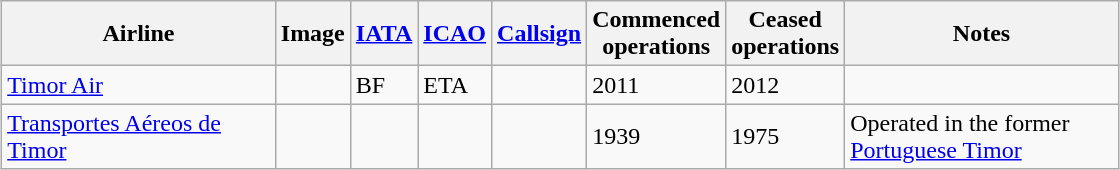<table class="wikitable sortable" style="border-collapse:collapse; margin:auto;" border="1" cellpadding="3">
<tr valign="middle">
<th style="width:175px;">Airline</th>
<th>Image</th>
<th><a href='#'>IATA</a></th>
<th><a href='#'>ICAO</a></th>
<th><a href='#'>Callsign</a></th>
<th>Commenced<br>operations</th>
<th>Ceased<br>operations</th>
<th style="width:175px;">Notes</th>
</tr>
<tr>
<td><a href='#'>Timor Air</a></td>
<td></td>
<td>BF</td>
<td>ETA</td>
<td></td>
<td>2011</td>
<td>2012</td>
<td></td>
</tr>
<tr>
<td><a href='#'>Transportes Aéreos de Timor</a></td>
<td></td>
<td></td>
<td></td>
<td></td>
<td>1939</td>
<td>1975</td>
<td>Operated in the former <a href='#'>Portuguese Timor</a></td>
</tr>
</table>
